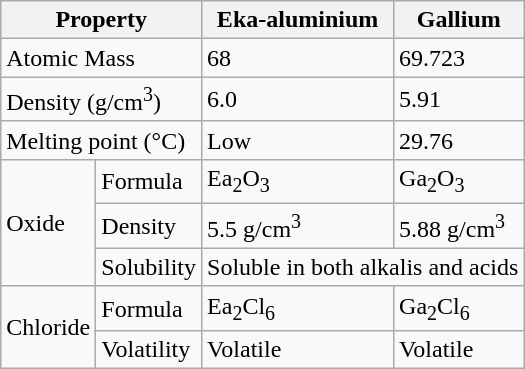<table class="wikitable">
<tr>
<th colspan=2>Property</th>
<th>Eka-aluminium</th>
<th>Gallium</th>
</tr>
<tr>
<td colspan=2>Atomic Mass</td>
<td>68</td>
<td>69.723</td>
</tr>
<tr>
<td colspan=2>Density (g/cm<sup>3</sup>)</td>
<td>6.0</td>
<td>5.91</td>
</tr>
<tr>
<td colspan=2>Melting point (°C)</td>
<td>Low</td>
<td>29.76</td>
</tr>
<tr>
<td rowspan=3>Oxide</td>
<td>Formula</td>
<td>Ea<sub>2</sub>O<sub>3</sub></td>
<td>Ga<sub>2</sub>O<sub>3</sub></td>
</tr>
<tr>
<td>Density</td>
<td>5.5 g/cm<sup>3</sup></td>
<td>5.88 g/cm<sup>3</sup></td>
</tr>
<tr>
<td>Solubility</td>
<td colspan=2>Soluble in both alkalis and acids</td>
</tr>
<tr>
<td rowspan=2>Chloride</td>
<td>Formula</td>
<td>Ea<sub>2</sub>Cl<sub>6</sub></td>
<td>Ga<sub>2</sub>Cl<sub>6</sub></td>
</tr>
<tr>
<td>Volatility</td>
<td>Volatile</td>
<td>Volatile</td>
</tr>
</table>
